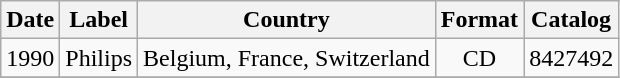<table class="wikitable">
<tr>
<th>Date</th>
<th>Label</th>
<th>Country</th>
<th>Format</th>
<th>Catalog</th>
</tr>
<tr>
<td align=center>1990</td>
<td align=center>Philips</td>
<td align=center>Belgium, France, Switzerland</td>
<td align=center>CD</td>
<td align=center>8427492</td>
</tr>
<tr>
</tr>
</table>
